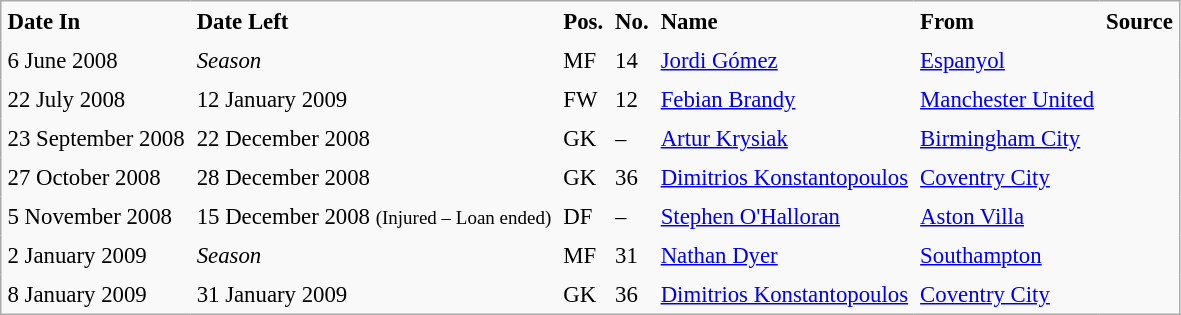<table class= border="2" cellpadding="4" cellspacing="0" style="text-align:left; margin: 1em 1em 1em 0; background: #f9f9f9; border: 1px #aaa solid; border-collapse: collapse; font-size: 95%;">
<tr>
<th>Date In</th>
<th>Date Left</th>
<th>Pos.</th>
<th>No.</th>
<th>Name</th>
<th>From</th>
<th>Source</th>
</tr>
<tr>
<td>6 June 2008</td>
<td><em>Season</em></td>
<td>MF</td>
<td>14</td>
<td> <a href='#'>Jordi Gómez</a></td>
<td> <a href='#'>Espanyol</a></td>
<td></td>
</tr>
<tr>
<td>22 July 2008</td>
<td>12 January 2009</td>
<td>FW</td>
<td>12</td>
<td> <a href='#'>Febian Brandy</a></td>
<td> <a href='#'>Manchester United</a></td>
<td></td>
</tr>
<tr>
<td>23 September 2008</td>
<td>22 December 2008</td>
<td>GK</td>
<td>–</td>
<td> <a href='#'>Artur Krysiak</a></td>
<td> <a href='#'>Birmingham City</a></td>
<td></td>
</tr>
<tr>
<td>27 October 2008</td>
<td>28 December 2008</td>
<td>GK</td>
<td>36</td>
<td> <a href='#'>Dimitrios Konstantopoulos</a></td>
<td> <a href='#'>Coventry City</a></td>
<td></td>
</tr>
<tr>
<td>5 November 2008</td>
<td>15 December 2008 <small>(Injured – Loan ended)</small></td>
<td>DF</td>
<td>–</td>
<td> <a href='#'>Stephen O'Halloran</a></td>
<td> <a href='#'>Aston Villa</a></td>
<td></td>
</tr>
<tr>
<td>2 January 2009</td>
<td><em>Season</em></td>
<td>MF</td>
<td>31</td>
<td> <a href='#'>Nathan Dyer</a></td>
<td> <a href='#'>Southampton</a></td>
<td></td>
</tr>
<tr>
<td>8 January 2009</td>
<td>31 January 2009</td>
<td>GK</td>
<td>36</td>
<td> <a href='#'>Dimitrios Konstantopoulos</a></td>
<td> <a href='#'>Coventry City</a></td>
<td></td>
</tr>
</table>
